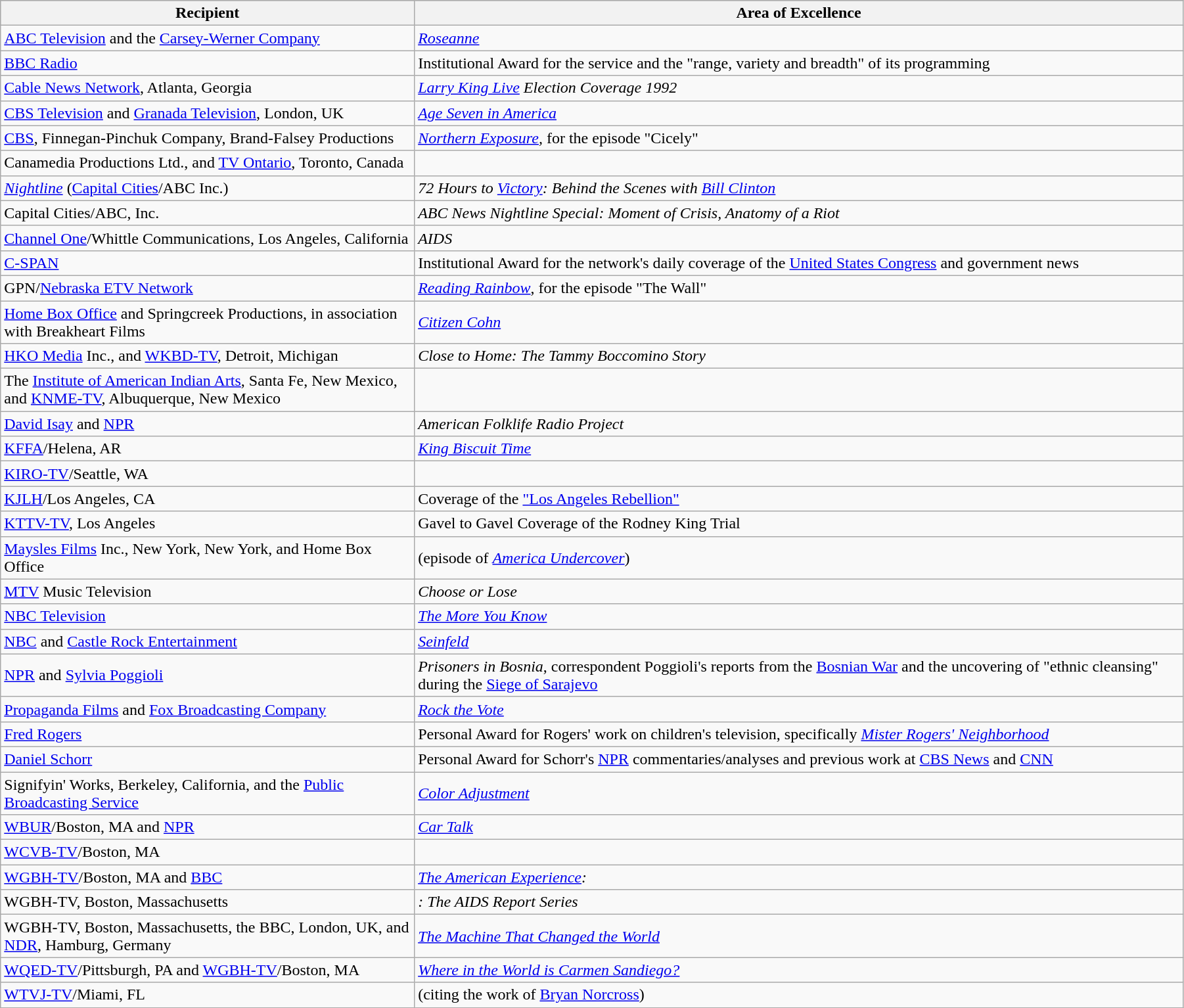<table class="wikitable" style="width:95%">
<tr bgcolor="#CCCCCC">
<th width=35%>Recipient</th>
<th width=65%>Area of Excellence</th>
</tr>
<tr>
<td rowspan="1"><a href='#'>ABC Television</a> and the <a href='#'>Carsey-Werner Company</a></td>
<td><em><a href='#'>Roseanne</a></em></td>
</tr>
<tr>
<td rowspan="1"><a href='#'>BBC Radio</a></td>
<td>Institutional Award for the service and the "range, variety and breadth" of its programming</td>
</tr>
<tr>
<td rowspan="1"><a href='#'>Cable News Network</a>, Atlanta, Georgia</td>
<td><em><a href='#'>Larry King Live</a> Election Coverage 1992</em></td>
</tr>
<tr>
<td rowspan="1"><a href='#'>CBS Television</a> and <a href='#'>Granada Television</a>, London, UK</td>
<td><em><a href='#'>Age Seven in America</a></em></td>
</tr>
<tr>
<td rowspan="1"><a href='#'>CBS</a>, Finnegan-Pinchuk Company, Brand-Falsey Productions</td>
<td><em><a href='#'>Northern Exposure</a>,</em> for the episode "Cicely"</td>
</tr>
<tr>
<td rowspan="1">Canamedia Productions Ltd., and <a href='#'>TV Ontario</a>, Toronto, Canada</td>
<td><em></em></td>
</tr>
<tr>
<td rowspan="1"><em><a href='#'>Nightline</a></em> (<a href='#'>Capital Cities</a>/ABC Inc.)</td>
<td><em>72 Hours to <a href='#'>Victory</a>: Behind the Scenes with <a href='#'>Bill Clinton</a></em></td>
</tr>
<tr>
<td rowspan="1">Capital Cities/ABC, Inc.</td>
<td><em>ABC News Nightline Special: Moment of Crisis, Anatomy of a Riot</em></td>
</tr>
<tr>
<td rowspan="1"><a href='#'>Channel One</a>/Whittle Communications, Los Angeles, California</td>
<td><em>AIDS</em></td>
</tr>
<tr>
<td rowspan="1"><a href='#'>C-SPAN</a></td>
<td>Institutional Award for the network's daily coverage of the <a href='#'>United States Congress</a> and government news</td>
</tr>
<tr>
<td rowspan="1">GPN/<a href='#'>Nebraska ETV Network</a></td>
<td><em><a href='#'>Reading Rainbow</a></em>, for the episode "The Wall"</td>
</tr>
<tr>
<td rowspan="1"><a href='#'>Home Box Office</a> and Springcreek Productions, in association with Breakheart Films</td>
<td><em><a href='#'>Citizen Cohn</a></em></td>
</tr>
<tr>
<td rowspan="1"><a href='#'>HKO Media</a> Inc., and <a href='#'>WKBD-TV</a>, Detroit, Michigan</td>
<td><em>Close to Home: The Tammy Boccomino Story</em></td>
</tr>
<tr>
<td rowspan="1">The <a href='#'>Institute of American Indian Arts</a>, Santa Fe, New Mexico, and <a href='#'>KNME-TV</a>, Albuquerque, New Mexico</td>
<td><em></em></td>
</tr>
<tr>
<td rowspan="1"><a href='#'>David Isay</a> and <a href='#'>NPR</a></td>
<td><em>American Folklife Radio Project</em></td>
</tr>
<tr>
<td rowspan="1"><a href='#'>KFFA</a>/Helena, AR</td>
<td><em><a href='#'>King Biscuit Time</a></em></td>
</tr>
<tr>
<td rowspan="1"><a href='#'>KIRO-TV</a>/Seattle, WA</td>
<td><em></em></td>
</tr>
<tr>
<td rowspan="1"><a href='#'>KJLH</a>/Los Angeles, CA</td>
<td>Coverage of the <a href='#'>"Los Angeles Rebellion"</a></td>
</tr>
<tr>
<td rowspan="1"><a href='#'>KTTV-TV</a>, Los Angeles</td>
<td>Gavel to Gavel Coverage of the Rodney King Trial</td>
</tr>
<tr>
<td rowspan="1"><a href='#'>Maysles Films</a> Inc., New York, New York, and Home Box Office</td>
<td><em></em> (episode of <em><a href='#'>America Undercover</a></em>)</td>
</tr>
<tr>
<td rowspan="1"><a href='#'>MTV</a> Music Television</td>
<td><em>Choose or Lose</em></td>
</tr>
<tr>
<td rowspan="1"><a href='#'>NBC Television</a></td>
<td><em><a href='#'>The More You Know</a></em></td>
</tr>
<tr>
<td rowspan="1"><a href='#'>NBC</a> and <a href='#'>Castle Rock Entertainment</a></td>
<td><em><a href='#'>Seinfeld</a></em></td>
</tr>
<tr>
<td rowspan="1"><a href='#'>NPR</a> and <a href='#'>Sylvia Poggioli</a></td>
<td><em>Prisoners in Bosnia</em>, correspondent Poggioli's reports from the <a href='#'>Bosnian War</a> and the uncovering of "ethnic cleansing" during the <a href='#'>Siege of Sarajevo</a></td>
</tr>
<tr>
<td rowspan="1"><a href='#'>Propaganda Films</a> and <a href='#'>Fox Broadcasting Company</a></td>
<td><em><a href='#'>Rock the Vote</a></em></td>
</tr>
<tr>
<td rowspan="1"><a href='#'>Fred Rogers</a></td>
<td>Personal Award for Rogers' work on children's television, specifically <em><a href='#'>Mister Rogers' Neighborhood</a></em></td>
</tr>
<tr>
<td rowspan="1"><a href='#'>Daniel Schorr</a></td>
<td>Personal Award for Schorr's <a href='#'>NPR</a> commentaries/analyses and previous work at <a href='#'>CBS News</a> and <a href='#'>CNN</a></td>
</tr>
<tr>
<td rowspan="1">Signifyin' Works, Berkeley, California, and the <a href='#'>Public Broadcasting Service</a></td>
<td><em><a href='#'>Color Adjustment</a></em></td>
</tr>
<tr>
<td rowspan="1"><a href='#'>WBUR</a>/Boston, MA and <a href='#'>NPR</a></td>
<td><em><a href='#'>Car Talk</a></em></td>
</tr>
<tr>
<td rowspan="1"><a href='#'>WCVB-TV</a>/Boston, MA</td>
<td><em></em></td>
</tr>
<tr>
<td rowspan="1"><a href='#'>WGBH-TV</a>/Boston, MA and <a href='#'>BBC</a></td>
<td><em><a href='#'>The American Experience</a>: </em></td>
</tr>
<tr>
<td rowspan="1">WGBH-TV, Boston, Massachusetts</td>
<td><em>: The AIDS Report Series</em></td>
</tr>
<tr>
<td rowspan="1">WGBH-TV, Boston, Massachusetts, the BBC, London, UK, and <a href='#'>NDR</a>, Hamburg, Germany</td>
<td><em><a href='#'>The Machine That Changed the World</a></em></td>
</tr>
<tr>
<td rowspan="1"><a href='#'>WQED-TV</a>/Pittsburgh, PA and <a href='#'>WGBH-TV</a>/Boston, MA</td>
<td><em><a href='#'>Where in the World is Carmen Sandiego?</a></em></td>
</tr>
<tr>
<td rowspan="1"><a href='#'>WTVJ-TV</a>/Miami, FL</td>
<td><em></em> (citing the work of <a href='#'>Bryan Norcross</a>)</td>
</tr>
</table>
